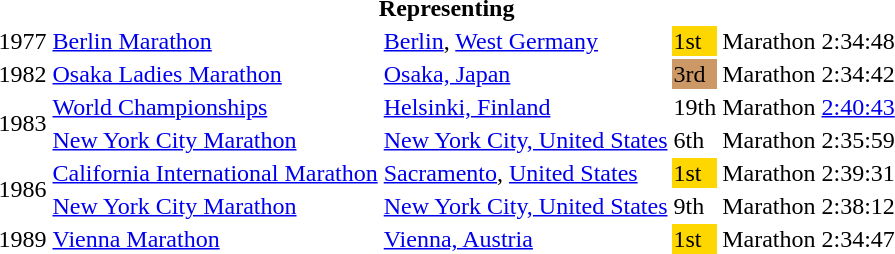<table>
<tr>
<th colspan="6">Representing </th>
</tr>
<tr>
<td>1977</td>
<td><a href='#'>Berlin Marathon</a></td>
<td><a href='#'>Berlin</a>, <a href='#'>West Germany</a></td>
<td bgcolor="gold">1st</td>
<td>Marathon</td>
<td>2:34:48</td>
</tr>
<tr>
<td>1982</td>
<td><a href='#'>Osaka Ladies Marathon</a></td>
<td><a href='#'>Osaka, Japan</a></td>
<td bgcolor="cc9966">3rd</td>
<td>Marathon</td>
<td>2:34:42</td>
</tr>
<tr>
<td rowspan=2>1983</td>
<td><a href='#'>World Championships</a></td>
<td><a href='#'>Helsinki, Finland</a></td>
<td>19th</td>
<td>Marathon</td>
<td><a href='#'>2:40:43</a></td>
</tr>
<tr>
<td><a href='#'>New York City Marathon</a></td>
<td><a href='#'>New York City, United States</a></td>
<td>6th</td>
<td>Marathon</td>
<td>2:35:59</td>
</tr>
<tr>
<td rowspan=2>1986</td>
<td><a href='#'>California International Marathon</a></td>
<td><a href='#'>Sacramento</a>, <a href='#'>United States</a></td>
<td bgcolor="gold">1st</td>
<td>Marathon</td>
<td>2:39:31</td>
</tr>
<tr>
<td><a href='#'>New York City Marathon</a></td>
<td><a href='#'>New York City, United States</a></td>
<td>9th</td>
<td>Marathon</td>
<td>2:38:12</td>
</tr>
<tr>
<td>1989</td>
<td><a href='#'>Vienna Marathon</a></td>
<td><a href='#'>Vienna, Austria</a></td>
<td bgcolor="gold">1st</td>
<td>Marathon</td>
<td>2:34:47</td>
</tr>
</table>
